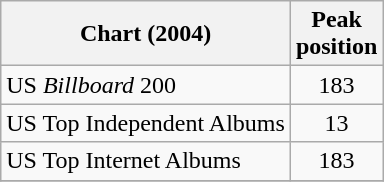<table class="wikitable">
<tr>
<th>Chart (2004)</th>
<th>Peak<br>position</th>
</tr>
<tr>
<td>US <em>Billboard</em> 200</td>
<td align="center">183</td>
</tr>
<tr>
<td>US Top Independent Albums</td>
<td align="center">13</td>
</tr>
<tr>
<td>US Top Internet Albums</td>
<td align="center">183</td>
</tr>
<tr>
</tr>
</table>
